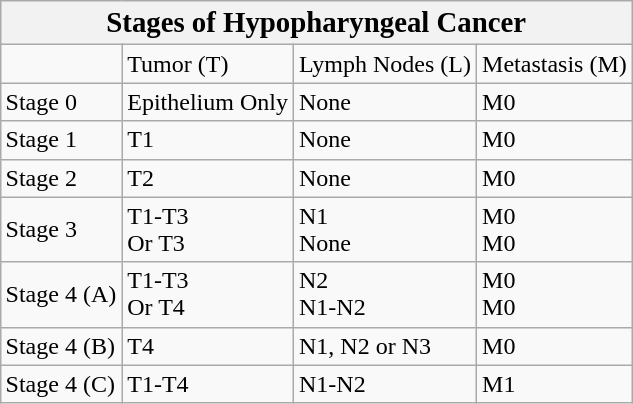<table class="wikitable" align="right">
<tr>
<th colspan="4"><big>Stages of Hypopharyngeal Cancer</big></th>
</tr>
<tr>
<td></td>
<td>Tumor (T)</td>
<td>Lymph Nodes (L)</td>
<td>Metastasis (M)</td>
</tr>
<tr>
<td>Stage 0</td>
<td>Epithelium Only</td>
<td>None</td>
<td>M0</td>
</tr>
<tr>
<td>Stage 1</td>
<td>T1</td>
<td>None</td>
<td>M0</td>
</tr>
<tr>
<td>Stage 2</td>
<td>T2</td>
<td>None</td>
<td>M0</td>
</tr>
<tr>
<td>Stage 3</td>
<td>T1-T3<br>Or
T3</td>
<td>N1<br>None</td>
<td>M0<br>M0</td>
</tr>
<tr>
<td>Stage 4 (A)</td>
<td>T1-T3<br>Or T4</td>
<td>N2<br>N1-N2</td>
<td>M0<br>M0</td>
</tr>
<tr>
<td>Stage 4 (B)</td>
<td>T4</td>
<td>N1, N2 or N3</td>
<td>M0</td>
</tr>
<tr>
<td>Stage 4 (C)</td>
<td>T1-T4</td>
<td>N1-N2</td>
<td>M1</td>
</tr>
</table>
